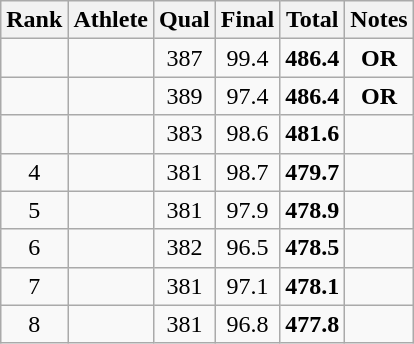<table class="wikitable sortable" style="text-align: center">
<tr>
<th>Rank</th>
<th>Athlete</th>
<th>Qual</th>
<th>Final</th>
<th>Total</th>
<th>Notes</th>
</tr>
<tr>
<td></td>
<td align=left></td>
<td>387</td>
<td>99.4</td>
<td><strong>486.4</strong></td>
<td><strong>OR</strong></td>
</tr>
<tr>
<td></td>
<td align=left></td>
<td>389</td>
<td>97.4</td>
<td><strong>486.4</strong></td>
<td><strong>OR</strong></td>
</tr>
<tr>
<td></td>
<td align=left></td>
<td>383</td>
<td>98.6</td>
<td><strong>481.6</strong></td>
<td></td>
</tr>
<tr>
<td>4</td>
<td align=left></td>
<td>381</td>
<td>98.7</td>
<td><strong>479.7</strong></td>
<td></td>
</tr>
<tr>
<td>5</td>
<td align=left></td>
<td>381</td>
<td>97.9</td>
<td><strong>478.9</strong></td>
<td></td>
</tr>
<tr>
<td>6</td>
<td align=left></td>
<td>382</td>
<td>96.5</td>
<td><strong>478.5</strong></td>
<td></td>
</tr>
<tr>
<td>7</td>
<td align=left></td>
<td>381</td>
<td>97.1</td>
<td><strong>478.1</strong></td>
<td></td>
</tr>
<tr>
<td>8</td>
<td align=left></td>
<td>381</td>
<td>96.8</td>
<td><strong>477.8</strong></td>
<td></td>
</tr>
</table>
